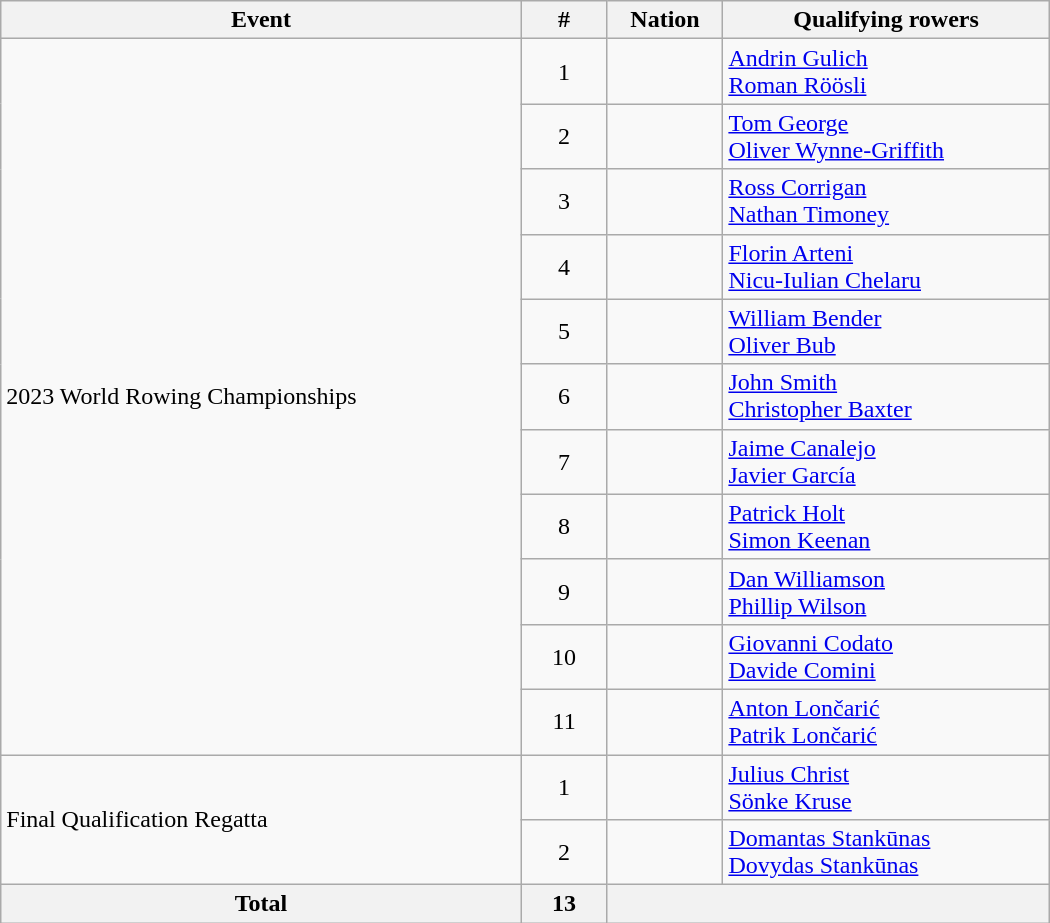<table class="wikitable"  style="width:700px; text-align:center;">
<tr>
<th>Event</th>
<th width=50>#</th>
<th>Nation</th>
<th>Qualifying rowers</th>
</tr>
<tr>
<td rowspan=11 align=left>2023 World Rowing Championships</td>
<td>1</td>
<td align=left></td>
<td align=left><a href='#'>Andrin Gulich</a><br><a href='#'>Roman Röösli</a></td>
</tr>
<tr>
<td>2</td>
<td align=left></td>
<td align=left><a href='#'>Tom George</a><br><a href='#'>Oliver Wynne-Griffith</a></td>
</tr>
<tr>
<td>3</td>
<td align=left></td>
<td align=left><a href='#'>Ross Corrigan</a><br><a href='#'>Nathan Timoney</a></td>
</tr>
<tr>
<td>4</td>
<td align=left></td>
<td align=left><a href='#'>Florin Arteni</a><br><a href='#'>Nicu-Iulian Chelaru</a></td>
</tr>
<tr>
<td>5</td>
<td align=left></td>
<td align=left><a href='#'>William Bender</a><br><a href='#'>Oliver Bub</a></td>
</tr>
<tr>
<td>6</td>
<td align=left></td>
<td align=left><a href='#'>John Smith</a><br><a href='#'>Christopher Baxter</a></td>
</tr>
<tr>
<td>7</td>
<td align=left></td>
<td align=left><a href='#'>Jaime Canalejo</a><br><a href='#'>Javier García</a></td>
</tr>
<tr>
<td>8</td>
<td align=left></td>
<td align=left><a href='#'>Patrick Holt</a><br><a href='#'>Simon Keenan</a></td>
</tr>
<tr>
<td>9</td>
<td align=left></td>
<td align=left><a href='#'>Dan Williamson</a><br><a href='#'>Phillip Wilson</a></td>
</tr>
<tr>
<td>10</td>
<td align=left></td>
<td align=left><a href='#'>Giovanni Codato</a><br><a href='#'>Davide Comini</a></td>
</tr>
<tr>
<td>11</td>
<td align=left></td>
<td align=left><a href='#'>Anton Lončarić</a><br><a href='#'>Patrik Lončarić</a></td>
</tr>
<tr>
<td rowspan=2 align=left>Final Qualification Regatta</td>
<td>1</td>
<td align=left></td>
<td align=left><a href='#'>Julius Christ</a><br><a href='#'>Sönke Kruse</a></td>
</tr>
<tr>
<td>2</td>
<td align=left></td>
<td align=left><a href='#'>Domantas Stankūnas</a><br><a href='#'>Dovydas Stankūnas</a></td>
</tr>
<tr>
<th>Total</th>
<th>13</th>
<th colspan=2></th>
</tr>
</table>
